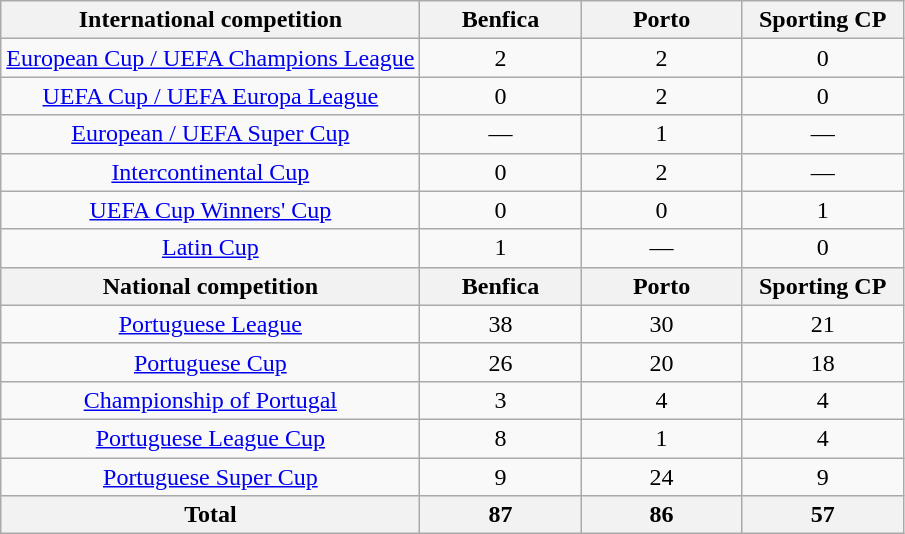<table class="wikitable" style="text-align:center">
<tr>
<th>International competition</th>
<th width="100">Benfica</th>
<th width="100">Porto</th>
<th width="100">Sporting CP</th>
</tr>
<tr>
<td><a href='#'>European Cup / UEFA Champions League</a></td>
<td>2</td>
<td>2</td>
<td>0</td>
</tr>
<tr>
<td><a href='#'>UEFA Cup / UEFA Europa League</a></td>
<td>0</td>
<td>2</td>
<td>0</td>
</tr>
<tr>
<td><a href='#'>European / UEFA Super Cup</a></td>
<td>—</td>
<td>1</td>
<td>—</td>
</tr>
<tr>
<td><a href='#'>Intercontinental Cup</a></td>
<td>0</td>
<td>2</td>
<td>—</td>
</tr>
<tr>
<td><a href='#'>UEFA Cup Winners' Cup</a></td>
<td>0</td>
<td>0</td>
<td>1</td>
</tr>
<tr>
<td><a href='#'>Latin Cup</a></td>
<td>1</td>
<td>—</td>
<td>0</td>
</tr>
<tr>
<th>National competition</th>
<th width="100">Benfica</th>
<th width="100">Porto</th>
<th width="100"">Sporting CP</th>
</tr>
<tr>
<td><a href='#'>Portuguese League</a></td>
<td>38</td>
<td>30</td>
<td>21</td>
</tr>
<tr>
<td><a href='#'>Portuguese Cup</a></td>
<td>26</td>
<td>20</td>
<td>18</td>
</tr>
<tr>
<td><a href='#'>Championship of Portugal</a></td>
<td>3</td>
<td>4</td>
<td>4</td>
</tr>
<tr>
<td><a href='#'>Portuguese League Cup</a></td>
<td>8</td>
<td>1</td>
<td>4</td>
</tr>
<tr>
<td><a href='#'>Portuguese Super Cup</a></td>
<td>9</td>
<td>24</td>
<td>9</td>
</tr>
<tr>
<th><strong>Total</strong></th>
<th><strong>87</strong></th>
<th><strong>86</strong></th>
<th><strong>57</strong></th>
</tr>
</table>
